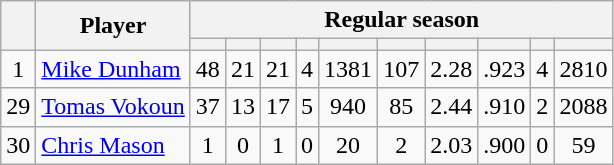<table class="wikitable plainrowheaders" style="text-align:center;">
<tr>
<th scope="col" rowspan="2"></th>
<th scope="col" rowspan="2">Player</th>
<th scope=colgroup colspan=10>Regular season</th>
</tr>
<tr>
<th scope="col"></th>
<th scope="col"></th>
<th scope="col"></th>
<th scope="col"></th>
<th scope="col"></th>
<th scope="col"></th>
<th scope="col"></th>
<th scope="col"></th>
<th scope="col"></th>
<th scope="col"></th>
</tr>
<tr>
<td scope="row">1</td>
<td align="left"><a href='#'>Mike Dunham</a></td>
<td>48</td>
<td>21</td>
<td>21</td>
<td>4</td>
<td>1381</td>
<td>107</td>
<td>2.28</td>
<td>.923</td>
<td>4</td>
<td>2810</td>
</tr>
<tr>
<td scope="row">29</td>
<td align="left"><a href='#'>Tomas Vokoun</a></td>
<td>37</td>
<td>13</td>
<td>17</td>
<td>5</td>
<td>940</td>
<td>85</td>
<td>2.44</td>
<td>.910</td>
<td>2</td>
<td>2088</td>
</tr>
<tr>
<td scope="row">30</td>
<td align="left"><a href='#'>Chris Mason</a></td>
<td>1</td>
<td>0</td>
<td>1</td>
<td>0</td>
<td>20</td>
<td>2</td>
<td>2.03</td>
<td>.900</td>
<td>0</td>
<td>59</td>
</tr>
</table>
